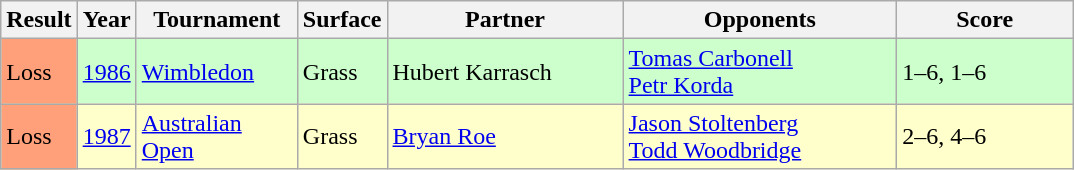<table class="sortable wikitable">
<tr>
<th style="width:40px;">Result</th>
<th style="width:30px;">Year</th>
<th style="width:100px;">Tournament</th>
<th style="width:50px;">Surface</th>
<th style="width:150px;">Partner</th>
<th style="width:175px;">Opponents</th>
<th style="width:110px;" class="unsortable">Score</th>
</tr>
<tr style="background:#ccffcc;">
<td style="background:#ffa07a;">Loss</td>
<td><a href='#'>1986</a></td>
<td><a href='#'>Wimbledon</a></td>
<td>Grass</td>
<td> Hubert Karrasch</td>
<td> <a href='#'>Tomas Carbonell</a> <br>  <a href='#'>Petr Korda</a></td>
<td>1–6, 1–6</td>
</tr>
<tr style="background:#ffffcc;">
<td style="background:#ffa07a;">Loss</td>
<td><a href='#'>1987</a></td>
<td><a href='#'>Australian Open</a></td>
<td>Grass</td>
<td> <a href='#'>Bryan Roe</a></td>
<td> <a href='#'>Jason Stoltenberg</a> <br>  <a href='#'>Todd Woodbridge</a></td>
<td>2–6, 4–6</td>
</tr>
</table>
